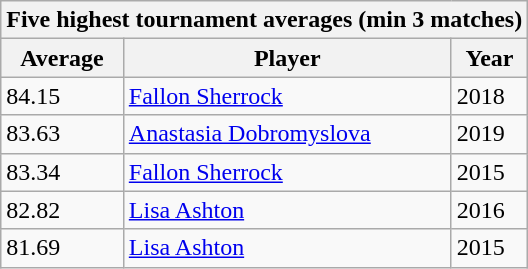<table class="wikitable sortable">
<tr>
<th colspan=5>Five highest tournament averages (min 3 matches)</th>
</tr>
<tr>
<th>Average</th>
<th>Player</th>
<th>Year</th>
</tr>
<tr>
<td>84.15</td>
<td> <a href='#'>Fallon Sherrock</a></td>
<td>2018</td>
</tr>
<tr>
<td>83.63</td>
<td> <a href='#'>Anastasia Dobromyslova</a></td>
<td>2019</td>
</tr>
<tr>
<td>83.34</td>
<td> <a href='#'>Fallon Sherrock</a></td>
<td>2015</td>
</tr>
<tr>
<td>82.82</td>
<td> <a href='#'>Lisa Ashton</a></td>
<td>2016</td>
</tr>
<tr>
<td>81.69</td>
<td> <a href='#'>Lisa Ashton</a></td>
<td>2015</td>
</tr>
</table>
